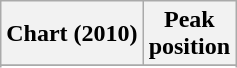<table class="wikitable sortable plainrowheaders" style="text-align:center">
<tr>
<th scope="col">Chart (2010)</th>
<th scope="col">Peak<br> position</th>
</tr>
<tr>
</tr>
<tr>
</tr>
<tr>
</tr>
<tr>
</tr>
<tr>
</tr>
<tr>
</tr>
<tr>
</tr>
</table>
